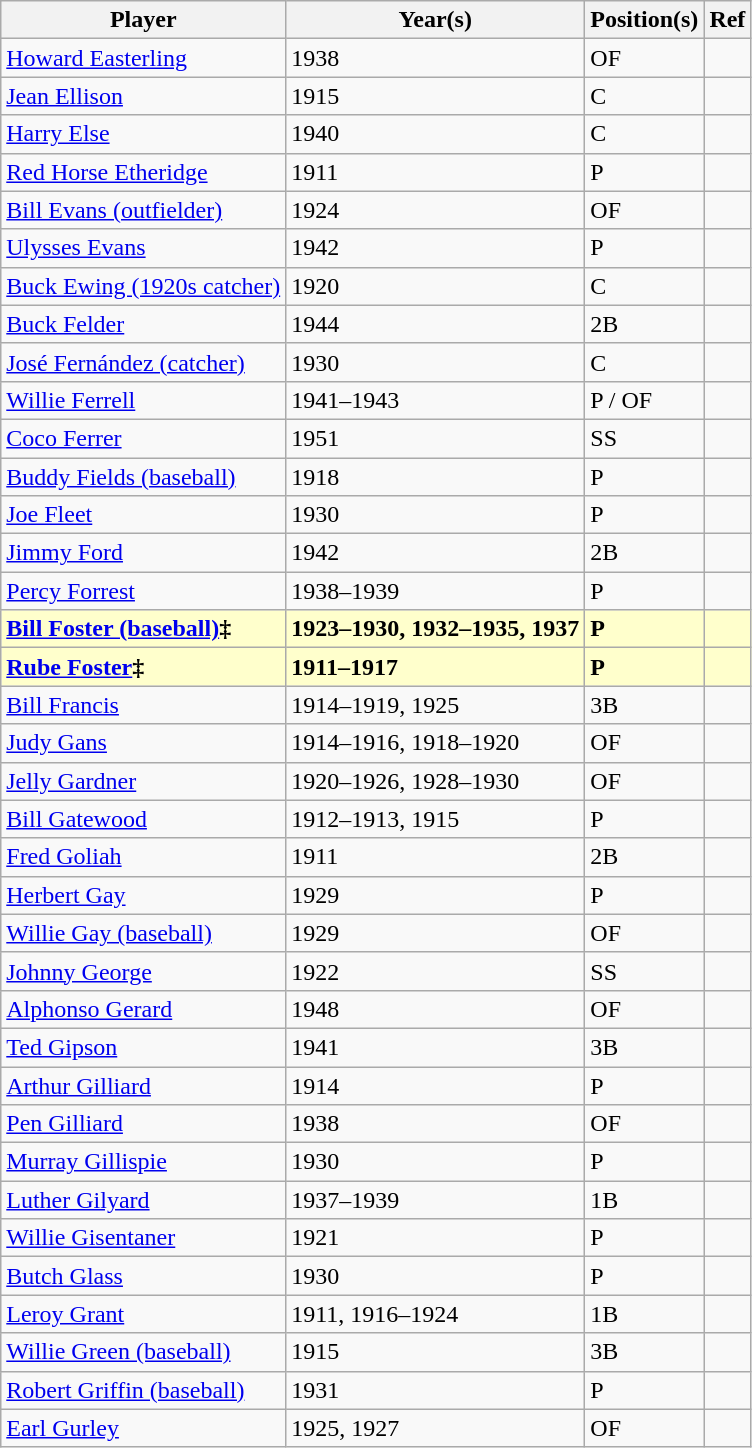<table class="wikitable">
<tr>
<th>Player</th>
<th>Year(s)</th>
<th>Position(s)</th>
<th>Ref</th>
</tr>
<tr>
<td><a href='#'>Howard Easterling</a></td>
<td>1938</td>
<td>OF</td>
<td></td>
</tr>
<tr>
<td><a href='#'>Jean Ellison</a></td>
<td>1915</td>
<td>C</td>
<td></td>
</tr>
<tr>
<td><a href='#'>Harry Else</a></td>
<td>1940</td>
<td>C</td>
<td></td>
</tr>
<tr>
<td><a href='#'>Red Horse Etheridge</a></td>
<td>1911</td>
<td>P</td>
<td></td>
</tr>
<tr>
<td><a href='#'>Bill Evans (outfielder)</a></td>
<td>1924</td>
<td>OF</td>
<td></td>
</tr>
<tr>
<td><a href='#'>Ulysses Evans</a></td>
<td>1942</td>
<td>P</td>
<td></td>
</tr>
<tr>
<td><a href='#'>Buck Ewing (1920s catcher)</a></td>
<td>1920</td>
<td>C</td>
<td></td>
</tr>
<tr>
<td><a href='#'>Buck Felder</a></td>
<td>1944</td>
<td>2B</td>
<td></td>
</tr>
<tr>
<td><a href='#'>José Fernández (catcher)</a></td>
<td>1930</td>
<td>C</td>
<td></td>
</tr>
<tr>
<td><a href='#'>Willie Ferrell</a></td>
<td>1941–1943</td>
<td>P / OF</td>
<td></td>
</tr>
<tr>
<td><a href='#'>Coco Ferrer</a></td>
<td>1951</td>
<td>SS</td>
<td></td>
</tr>
<tr>
<td><a href='#'>Buddy Fields (baseball)</a></td>
<td>1918</td>
<td>P</td>
<td></td>
</tr>
<tr>
<td><a href='#'>Joe Fleet</a></td>
<td>1930</td>
<td>P</td>
<td></td>
</tr>
<tr>
<td><a href='#'>Jimmy Ford</a></td>
<td>1942</td>
<td>2B</td>
<td></td>
</tr>
<tr>
<td><a href='#'>Percy Forrest</a></td>
<td>1938–1939</td>
<td>P</td>
<td></td>
</tr>
<tr style="background:#FFFFCC;">
<td><strong><a href='#'>Bill Foster (baseball)</a>‡</strong></td>
<td><strong>1923–1930, 1932–1935, 1937</strong></td>
<td><strong>P</strong></td>
<td><strong></strong></td>
</tr>
<tr style="background:#FFFFCC;">
<td><strong><a href='#'>Rube Foster</a>‡</strong></td>
<td><strong>1911–1917</strong></td>
<td><strong>P</strong></td>
<td><strong></strong></td>
</tr>
<tr>
<td><a href='#'>Bill Francis</a></td>
<td>1914–1919, 1925</td>
<td>3B</td>
<td></td>
</tr>
<tr>
<td><a href='#'>Judy Gans</a></td>
<td>1914–1916, 1918–1920</td>
<td>OF</td>
<td></td>
</tr>
<tr>
<td><a href='#'>Jelly Gardner</a></td>
<td>1920–1926, 1928–1930</td>
<td>OF</td>
<td></td>
</tr>
<tr>
<td><a href='#'>Bill Gatewood</a></td>
<td>1912–1913, 1915</td>
<td>P</td>
<td></td>
</tr>
<tr>
<td><a href='#'>Fred Goliah</a></td>
<td>1911</td>
<td>2B</td>
<td></td>
</tr>
<tr>
<td><a href='#'>Herbert Gay</a></td>
<td>1929</td>
<td>P</td>
<td></td>
</tr>
<tr>
<td><a href='#'>Willie Gay (baseball)</a></td>
<td>1929</td>
<td>OF</td>
<td></td>
</tr>
<tr>
<td><a href='#'>Johnny George</a></td>
<td>1922</td>
<td>SS</td>
<td></td>
</tr>
<tr>
<td><a href='#'>Alphonso Gerard</a></td>
<td>1948</td>
<td>OF</td>
<td></td>
</tr>
<tr>
<td><a href='#'>Ted Gipson</a></td>
<td>1941</td>
<td>3B</td>
<td></td>
</tr>
<tr>
<td><a href='#'>Arthur Gilliard</a></td>
<td>1914</td>
<td>P</td>
<td></td>
</tr>
<tr>
<td><a href='#'>Pen Gilliard</a></td>
<td>1938</td>
<td>OF</td>
<td></td>
</tr>
<tr>
<td><a href='#'>Murray Gillispie</a></td>
<td>1930</td>
<td>P</td>
<td></td>
</tr>
<tr>
<td><a href='#'>Luther Gilyard</a></td>
<td>1937–1939</td>
<td>1B</td>
<td></td>
</tr>
<tr>
<td><a href='#'>Willie Gisentaner</a></td>
<td>1921</td>
<td>P</td>
<td></td>
</tr>
<tr>
<td><a href='#'>Butch Glass</a></td>
<td>1930</td>
<td>P</td>
<td></td>
</tr>
<tr>
<td><a href='#'>Leroy Grant</a></td>
<td>1911, 1916–1924</td>
<td>1B</td>
<td></td>
</tr>
<tr>
<td><a href='#'>Willie Green (baseball)</a></td>
<td>1915</td>
<td>3B</td>
<td></td>
</tr>
<tr>
<td><a href='#'>Robert Griffin (baseball)</a></td>
<td>1931</td>
<td>P</td>
<td></td>
</tr>
<tr>
<td><a href='#'>Earl Gurley</a></td>
<td>1925, 1927</td>
<td>OF</td>
<td></td>
</tr>
</table>
